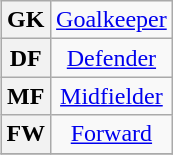<table class="wikitable plainrowheaders" style="text-align:center;margin-left:1em;float:right;">
<tr>
<th scope="row">GK</th>
<td><a href='#'>Goalkeeper</a></td>
</tr>
<tr>
<th scope="row">DF</th>
<td><a href='#'>Defender</a></td>
</tr>
<tr>
<th scope="row">MF</th>
<td><a href='#'>Midfielder</a></td>
</tr>
<tr>
<th scope="row">FW</th>
<td><a href='#'>Forward</a></td>
</tr>
<tr>
</tr>
</table>
